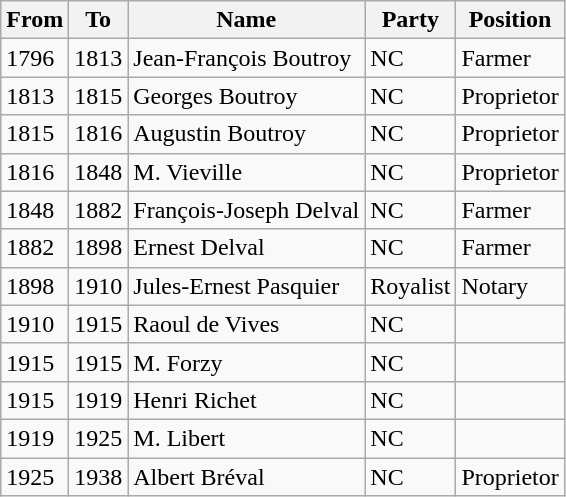<table class="wikitable">
<tr>
<th>From</th>
<th>To</th>
<th>Name</th>
<th>Party</th>
<th>Position</th>
</tr>
<tr>
<td>1796</td>
<td>1813</td>
<td>Jean-François Boutroy</td>
<td>NC</td>
<td>Farmer</td>
</tr>
<tr>
<td>1813</td>
<td>1815</td>
<td>Georges Boutroy</td>
<td>NC</td>
<td>Proprietor</td>
</tr>
<tr>
<td>1815</td>
<td>1816</td>
<td>Augustin Boutroy</td>
<td>NC</td>
<td>Proprietor</td>
</tr>
<tr>
<td>1816</td>
<td>1848</td>
<td>M. Vieville</td>
<td>NC</td>
<td>Proprietor</td>
</tr>
<tr>
<td>1848</td>
<td>1882</td>
<td>François-Joseph Delval</td>
<td>NC</td>
<td>Farmer</td>
</tr>
<tr>
<td>1882</td>
<td>1898</td>
<td>Ernest Delval</td>
<td>NC</td>
<td>Farmer</td>
</tr>
<tr>
<td>1898</td>
<td>1910</td>
<td>Jules-Ernest Pasquier</td>
<td>Royalist</td>
<td>Notary</td>
</tr>
<tr>
<td>1910</td>
<td>1915</td>
<td>Raoul de Vives</td>
<td>NC</td>
<td></td>
</tr>
<tr>
<td>1915</td>
<td>1915</td>
<td>M. Forzy</td>
<td>NC</td>
<td></td>
</tr>
<tr>
<td>1915</td>
<td>1919</td>
<td>Henri Richet</td>
<td>NC</td>
<td></td>
</tr>
<tr>
<td>1919</td>
<td>1925</td>
<td>M. Libert</td>
<td>NC</td>
<td></td>
</tr>
<tr>
<td>1925</td>
<td>1938</td>
<td>Albert Bréval</td>
<td>NC</td>
<td>Proprietor</td>
</tr>
</table>
